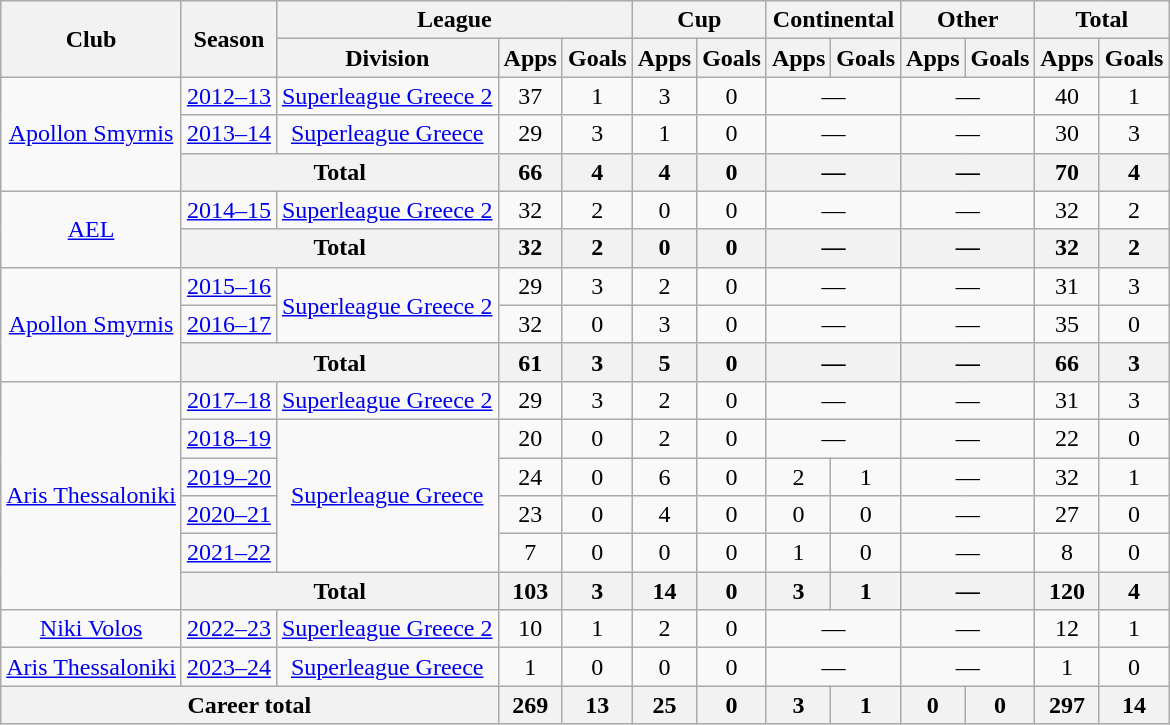<table class="wikitable" style="text-align:center">
<tr>
<th rowspan=2>Club</th>
<th rowspan=2>Season</th>
<th colspan=3>League</th>
<th colspan=2>Cup</th>
<th colspan=2>Continental</th>
<th colspan=2>Other</th>
<th colspan=2>Total</th>
</tr>
<tr>
<th>Division</th>
<th>Apps</th>
<th>Goals</th>
<th>Apps</th>
<th>Goals</th>
<th>Apps</th>
<th>Goals</th>
<th>Apps</th>
<th>Goals</th>
<th>Apps</th>
<th>Goals</th>
</tr>
<tr>
<td rowspan="3"><a href='#'>Apollon Smyrnis</a></td>
<td><a href='#'>2012–13</a></td>
<td><a href='#'>Superleague Greece 2</a></td>
<td>37</td>
<td>1</td>
<td>3</td>
<td>0</td>
<td colspan="2">—</td>
<td colspan="2">—</td>
<td>40</td>
<td>1</td>
</tr>
<tr>
<td><a href='#'>2013–14</a></td>
<td><a href='#'>Superleague Greece</a></td>
<td>29</td>
<td>3</td>
<td>1</td>
<td>0</td>
<td colspan="2">—</td>
<td colspan="2">—</td>
<td>30</td>
<td>3</td>
</tr>
<tr>
<th colspan="2">Total</th>
<th>66</th>
<th>4</th>
<th>4</th>
<th>0</th>
<th colspan="2">—</th>
<th colspan="2">—</th>
<th>70</th>
<th>4</th>
</tr>
<tr>
<td rowspan="2"><a href='#'>AEL</a></td>
<td><a href='#'>2014–15</a></td>
<td><a href='#'>Superleague Greece 2</a></td>
<td>32</td>
<td>2</td>
<td>0</td>
<td>0</td>
<td colspan="2">—</td>
<td colspan="2">—</td>
<td>32</td>
<td>2</td>
</tr>
<tr>
<th colspan="2">Total</th>
<th>32</th>
<th>2</th>
<th>0</th>
<th>0</th>
<th colspan="2">—</th>
<th colspan="2">—</th>
<th>32</th>
<th>2</th>
</tr>
<tr>
<td rowspan="3"><a href='#'>Apollon Smyrnis</a></td>
<td><a href='#'>2015–16</a></td>
<td rowspan="2"><a href='#'>Superleague Greece 2</a></td>
<td>29</td>
<td>3</td>
<td>2</td>
<td>0</td>
<td colspan="2">—</td>
<td colspan="2">—</td>
<td>31</td>
<td>3</td>
</tr>
<tr>
<td><a href='#'>2016–17</a></td>
<td>32</td>
<td>0</td>
<td>3</td>
<td>0</td>
<td colspan="2">—</td>
<td colspan="2">—</td>
<td>35</td>
<td>0</td>
</tr>
<tr>
<th colspan="2">Total</th>
<th>61</th>
<th>3</th>
<th>5</th>
<th>0</th>
<th colspan="2">—</th>
<th colspan="2">—</th>
<th>66</th>
<th>3</th>
</tr>
<tr>
<td rowspan="6"><a href='#'>Aris Thessaloniki</a></td>
<td><a href='#'>2017–18</a></td>
<td><a href='#'>Superleague Greece 2</a></td>
<td>29</td>
<td>3</td>
<td>2</td>
<td>0</td>
<td colspan="2">—</td>
<td colspan="2">—</td>
<td>31</td>
<td>3</td>
</tr>
<tr>
<td><a href='#'>2018–19</a></td>
<td rowspan="4"><a href='#'>Superleague Greece</a></td>
<td>20</td>
<td>0</td>
<td>2</td>
<td>0</td>
<td colspan="2">—</td>
<td colspan="2">—</td>
<td>22</td>
<td>0</td>
</tr>
<tr>
<td><a href='#'>2019–20</a></td>
<td>24</td>
<td>0</td>
<td>6</td>
<td>0</td>
<td>2</td>
<td>1</td>
<td colspan="2">—</td>
<td>32</td>
<td>1</td>
</tr>
<tr>
<td><a href='#'>2020–21</a></td>
<td>23</td>
<td>0</td>
<td>4</td>
<td>0</td>
<td>0</td>
<td>0</td>
<td colspan="2">—</td>
<td>27</td>
<td>0</td>
</tr>
<tr>
<td><a href='#'>2021–22</a></td>
<td>7</td>
<td>0</td>
<td>0</td>
<td>0</td>
<td>1</td>
<td>0</td>
<td colspan="2">—</td>
<td>8</td>
<td>0</td>
</tr>
<tr>
<th colspan="2">Total</th>
<th>103</th>
<th>3</th>
<th>14</th>
<th>0</th>
<th>3</th>
<th>1</th>
<th colspan="2">—</th>
<th>120</th>
<th>4</th>
</tr>
<tr>
<td><a href='#'>Niki Volos</a></td>
<td><a href='#'>2022–23</a></td>
<td><a href='#'>Superleague Greece 2</a></td>
<td>10</td>
<td>1</td>
<td>2</td>
<td>0</td>
<td colspan="2">—</td>
<td colspan="2">—</td>
<td>12</td>
<td>1</td>
</tr>
<tr>
<td><a href='#'>Aris Thessaloniki</a></td>
<td><a href='#'>2023–24</a></td>
<td><a href='#'>Superleague Greece</a></td>
<td>1</td>
<td>0</td>
<td>0</td>
<td>0</td>
<td colspan="2">—</td>
<td colspan="2">—</td>
<td>1</td>
<td>0</td>
</tr>
<tr>
<th colspan="3">Career total</th>
<th>269</th>
<th>13</th>
<th>25</th>
<th>0</th>
<th>3</th>
<th>1</th>
<th>0</th>
<th>0</th>
<th>297</th>
<th>14</th>
</tr>
</table>
